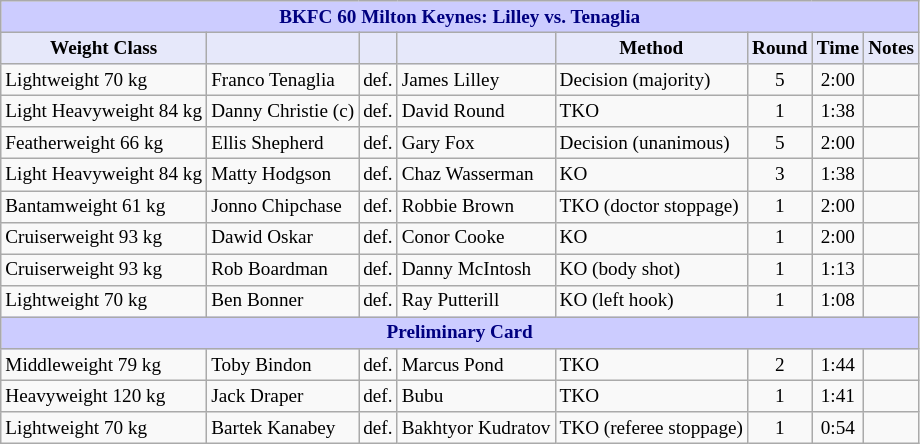<table class="wikitable" style="font-size: 80%;">
<tr>
<th colspan="8" style="background-color: #ccf; color: #000080; text-align: center;"><strong>BKFC 60 Milton Keynes: Lilley vs. Tenaglia</strong></th>
</tr>
<tr>
<th colspan="1" style="background-color: #E6E8FA; color: #000000; text-align: center;">Weight Class</th>
<th colspan="1" style="background-color: #E6E8FA; color: #000000; text-align: center;"></th>
<th colspan="1" style="background-color: #E6E8FA; color: #000000; text-align: center;"></th>
<th colspan="1" style="background-color: #E6E8FA; color: #000000; text-align: center;"></th>
<th colspan="1" style="background-color: #E6E8FA; color: #000000; text-align: center;">Method</th>
<th colspan="1" style="background-color: #E6E8FA; color: #000000; text-align: center;">Round</th>
<th colspan="1" style="background-color: #E6E8FA; color: #000000; text-align: center;">Time</th>
<th colspan="1" style="background-color: #E6E8FA; color: #000000; text-align: center;">Notes</th>
</tr>
<tr>
<td>Lightweight 70 kg</td>
<td> Franco Tenaglia</td>
<td align=center>def.</td>
<td> James Lilley</td>
<td>Decision (majority)</td>
<td align=center>5</td>
<td align=center>2:00</td>
<td></td>
</tr>
<tr>
<td>Light Heavyweight 84 kg</td>
<td> Danny Christie (c)</td>
<td align=center>def.</td>
<td> David Round</td>
<td>TKO</td>
<td align=center>1</td>
<td align=center>1:38</td>
<td></td>
</tr>
<tr>
<td>Featherweight 66 kg</td>
<td> Ellis Shepherd</td>
<td align=center>def.</td>
<td> Gary Fox</td>
<td>Decision (unanimous)</td>
<td align=center>5</td>
<td align=center>2:00</td>
<td></td>
</tr>
<tr>
<td>Light Heavyweight 84 kg</td>
<td> Matty Hodgson</td>
<td align=center>def.</td>
<td> Chaz Wasserman</td>
<td>KO</td>
<td align=center>3</td>
<td align=center>1:38</td>
<td></td>
</tr>
<tr>
<td>Bantamweight 61 kg</td>
<td> Jonno Chipchase</td>
<td align=center>def.</td>
<td> Robbie Brown</td>
<td>TKO (doctor stoppage)</td>
<td align=center>1</td>
<td align=center>2:00</td>
<td></td>
</tr>
<tr>
<td>Cruiserweight 93 kg</td>
<td> Dawid Oskar</td>
<td align=center>def.</td>
<td> Conor Cooke</td>
<td>KO</td>
<td align=center>1</td>
<td align=center>2:00</td>
<td></td>
</tr>
<tr>
<td>Cruiserweight 93 kg</td>
<td> Rob Boardman</td>
<td align=center>def.</td>
<td> Danny McIntosh</td>
<td>KO (body shot)</td>
<td align=center>1</td>
<td align=center>1:13</td>
<td></td>
</tr>
<tr>
<td>Lightweight 70 kg</td>
<td> Ben Bonner</td>
<td align=center>def.</td>
<td> Ray Putterill</td>
<td>KO (left hook)</td>
<td align=center>1</td>
<td align=center>1:08</td>
<td></td>
</tr>
<tr>
<th colspan="8" style="background-color: #ccf; color: #000080; text-align: center;"><strong>Preliminary Card</strong></th>
</tr>
<tr>
<td>Middleweight 79 kg</td>
<td> Toby Bindon</td>
<td align=center>def.</td>
<td> Marcus Pond</td>
<td>TKO</td>
<td align=center>2</td>
<td align=center>1:44</td>
<td></td>
</tr>
<tr>
<td>Heavyweight 120 kg</td>
<td> Jack Draper</td>
<td align=center>def.</td>
<td> Bubu</td>
<td>TKO</td>
<td align=center>1</td>
<td align=center>1:41</td>
<td></td>
</tr>
<tr>
<td>Lightweight 70 kg</td>
<td> Bartek Kanabey</td>
<td align=center>def.</td>
<td> Bakhtyor Kudratov</td>
<td>TKO (referee stoppage)</td>
<td align=center>1</td>
<td align=center>0:54</td>
<td></td>
</tr>
</table>
